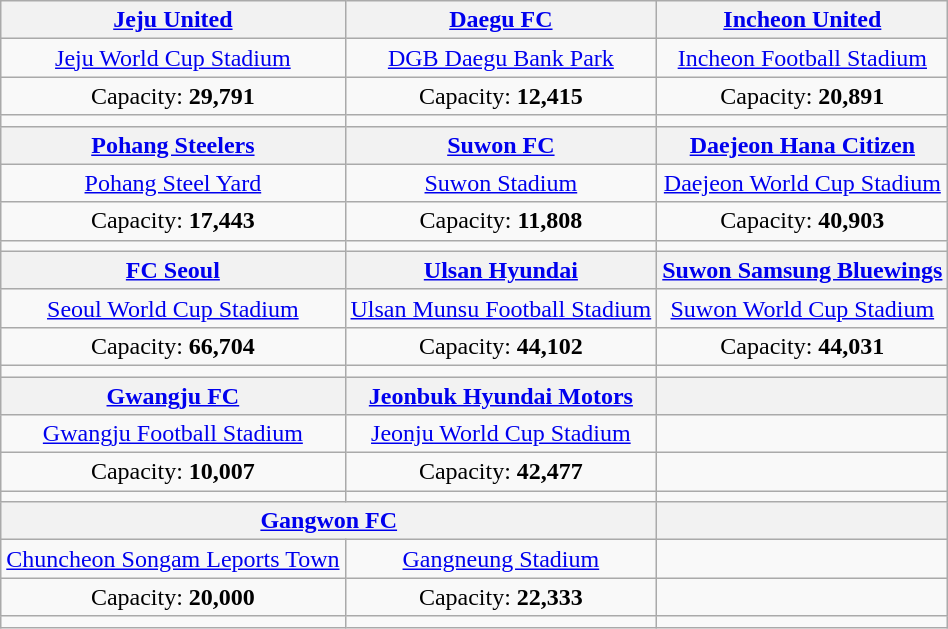<table class="wikitable" style="text-align:center">
<tr>
<th><a href='#'>Jeju United</a></th>
<th><a href='#'>Daegu FC</a></th>
<th><a href='#'>Incheon United</a></th>
</tr>
<tr>
<td><a href='#'>Jeju World Cup Stadium</a></td>
<td><a href='#'>DGB Daegu Bank Park</a></td>
<td><a href='#'>Incheon Football Stadium</a></td>
</tr>
<tr>
<td>Capacity: <strong>29,791</strong></td>
<td>Capacity: <strong>12,415</strong></td>
<td>Capacity: <strong>20,891</strong></td>
</tr>
<tr>
<td></td>
<td></td>
<td></td>
</tr>
<tr>
<th><a href='#'>Pohang Steelers</a></th>
<th><a href='#'>Suwon FC</a></th>
<th><a href='#'>Daejeon Hana Citizen</a></th>
</tr>
<tr>
<td><a href='#'>Pohang Steel Yard</a></td>
<td><a href='#'>Suwon Stadium</a></td>
<td><a href='#'>Daejeon World Cup Stadium</a></td>
</tr>
<tr>
<td>Capacity: <strong>17,443</strong></td>
<td>Capacity: <strong>11,808</strong></td>
<td>Capacity: <strong>40,903</strong></td>
</tr>
<tr>
<td></td>
<td></td>
<td></td>
</tr>
<tr>
<th><a href='#'>FC Seoul</a></th>
<th><a href='#'>Ulsan Hyundai</a></th>
<th><a href='#'>Suwon Samsung Bluewings</a></th>
</tr>
<tr>
<td><a href='#'>Seoul World Cup Stadium</a></td>
<td><a href='#'>Ulsan Munsu Football Stadium</a></td>
<td><a href='#'>Suwon World Cup Stadium</a></td>
</tr>
<tr>
<td>Capacity: <strong>66,704</strong></td>
<td>Capacity: <strong>44,102</strong></td>
<td>Capacity: <strong>44,031</strong></td>
</tr>
<tr>
<td></td>
<td></td>
<td></td>
</tr>
<tr>
<th><a href='#'>Gwangju FC</a></th>
<th><a href='#'>Jeonbuk Hyundai Motors</a></th>
<th></th>
</tr>
<tr>
<td><a href='#'>Gwangju Football Stadium</a></td>
<td><a href='#'>Jeonju World Cup Stadium</a></td>
<td></td>
</tr>
<tr>
<td>Capacity: <strong>10,007</strong></td>
<td>Capacity: <strong>42,477</strong></td>
<td></td>
</tr>
<tr>
<td></td>
<td></td>
<td></td>
</tr>
<tr>
<th colspan="2"><a href='#'>Gangwon FC</a></th>
<th></th>
</tr>
<tr>
<td><a href='#'>Chuncheon Songam Leports Town</a></td>
<td><a href='#'>Gangneung Stadium</a></td>
<td></td>
</tr>
<tr>
<td>Capacity: <strong>20,000</strong></td>
<td>Capacity: <strong>22,333</strong></td>
<td></td>
</tr>
<tr>
<td></td>
<td></td>
<td></td>
</tr>
</table>
